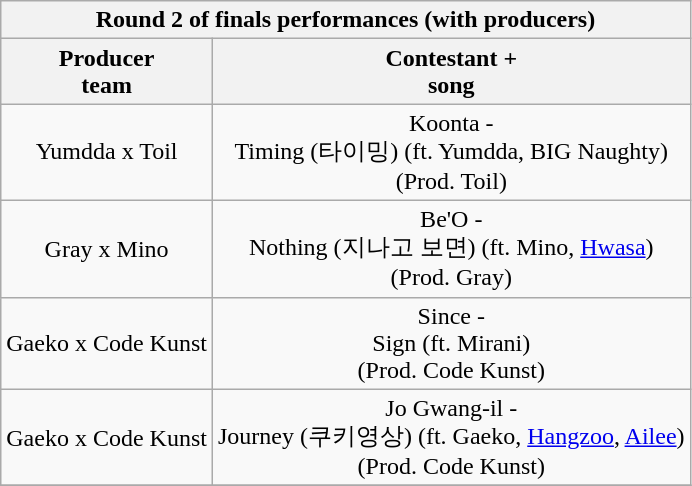<table class="wikitable" style="text-align:center" border="2">
<tr>
<th colspan="4">Round 2 of finals performances (with producers)</th>
</tr>
<tr>
<th>Producer <br> team</th>
<th>Contestant + <br> song</th>
</tr>
<tr>
<td>Yumdda x Toil</td>
<td>Koonta -<br>Timing (타이밍) (ft. Yumdda, BIG Naughty)<br>(Prod. Toil)</td>
</tr>
<tr>
<td>Gray x Mino</td>
<td>Be'O -<br> Nothing (지나고 보면) (ft. Mino, <a href='#'>Hwasa</a>) <br>(Prod. Gray)</td>
</tr>
<tr>
<td>Gaeko x Code Kunst</td>
<td>Since -<br>Sign (ft. Mirani)<br>(Prod. Code Kunst)</td>
</tr>
<tr>
<td>Gaeko x Code Kunst</td>
<td>Jo Gwang-il - <br> Journey (쿠키영상) (ft. Gaeko, <a href='#'>Hangzoo</a>, <a href='#'>Ailee</a>)<br>(Prod. Code Kunst)</td>
</tr>
<tr>
</tr>
</table>
